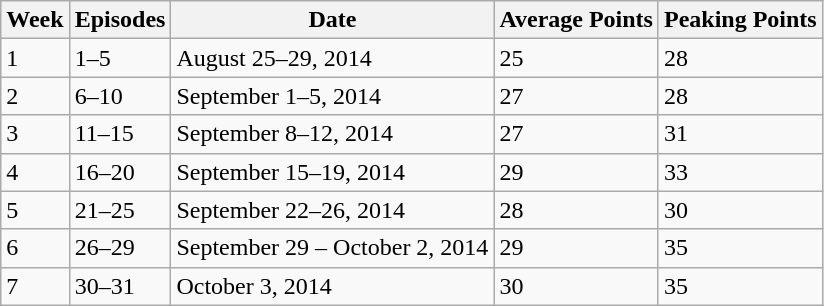<table class="wikitable">
<tr>
<th>Week</th>
<th>Episodes</th>
<th>Date</th>
<th>Average Points</th>
<th>Peaking Points</th>
</tr>
<tr>
<td>1</td>
<td>1–5</td>
<td>August 25–29, 2014</td>
<td>25</td>
<td>28</td>
</tr>
<tr>
<td>2</td>
<td>6–10</td>
<td>September 1–5, 2014</td>
<td>27</td>
<td>28</td>
</tr>
<tr>
<td>3</td>
<td>11–15</td>
<td>September 8–12, 2014</td>
<td>27</td>
<td>31</td>
</tr>
<tr>
<td>4</td>
<td>16–20</td>
<td>September 15–19, 2014</td>
<td>29</td>
<td>33</td>
</tr>
<tr>
<td>5</td>
<td>21–25</td>
<td>September 22–26, 2014</td>
<td>28</td>
<td>30</td>
</tr>
<tr>
<td>6</td>
<td>26–29</td>
<td>September 29 – October 2, 2014</td>
<td>29</td>
<td>35</td>
</tr>
<tr>
<td>7</td>
<td>30–31</td>
<td>October 3, 2014</td>
<td>30</td>
<td>35</td>
</tr>
</table>
